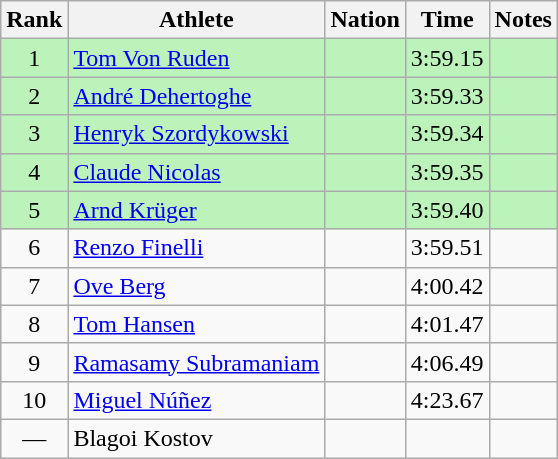<table class="wikitable sortable" style="text-align:center">
<tr>
<th>Rank</th>
<th>Athlete</th>
<th>Nation</th>
<th>Time</th>
<th>Notes</th>
</tr>
<tr bgcolor=bbf3bb>
<td>1</td>
<td align=left><a href='#'>Tom Von Ruden</a></td>
<td align=left></td>
<td>3:59.15</td>
<td></td>
</tr>
<tr bgcolor=bbf3bb>
<td>2</td>
<td align=left><a href='#'>André Dehertoghe</a></td>
<td align=left></td>
<td>3:59.33</td>
<td></td>
</tr>
<tr bgcolor=bbf3bb>
<td>3</td>
<td align=left><a href='#'>Henryk Szordykowski</a></td>
<td align=left></td>
<td>3:59.34</td>
<td></td>
</tr>
<tr bgcolor=bbf3bb>
<td>4</td>
<td align=left><a href='#'>Claude Nicolas</a></td>
<td align=left></td>
<td>3:59.35</td>
<td></td>
</tr>
<tr bgcolor=bbf3bb>
<td>5</td>
<td align=left><a href='#'>Arnd Krüger</a></td>
<td align=left></td>
<td>3:59.40</td>
<td></td>
</tr>
<tr>
<td>6</td>
<td align=left><a href='#'>Renzo Finelli</a></td>
<td align=left></td>
<td>3:59.51</td>
<td></td>
</tr>
<tr>
<td>7</td>
<td align=left><a href='#'>Ove Berg</a></td>
<td align=left></td>
<td>4:00.42</td>
<td></td>
</tr>
<tr>
<td>8</td>
<td align=left><a href='#'>Tom Hansen</a></td>
<td align=left></td>
<td>4:01.47</td>
<td></td>
</tr>
<tr>
<td>9</td>
<td align=left><a href='#'>Ramasamy Subramaniam</a></td>
<td align=left></td>
<td>4:06.49</td>
<td></td>
</tr>
<tr>
<td>10</td>
<td align=left><a href='#'>Miguel Núñez</a></td>
<td align=left></td>
<td>4:23.67</td>
<td></td>
</tr>
<tr>
<td data-sort-value=11>—</td>
<td align=left>Blagoi Kostov</td>
<td align=left></td>
<td></td>
<td></td>
</tr>
</table>
